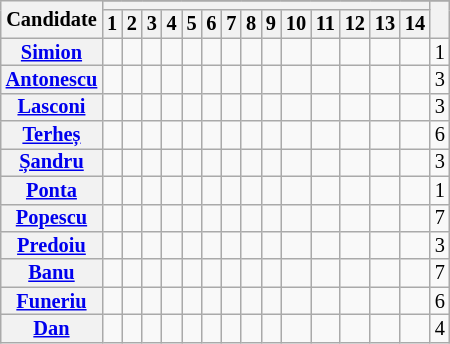<table class="wikitable sortable sort-under-center" style="text-align:center;font-size:85%;line-height:12px;">
<tr>
<th rowspan="3">Candidate</th>
</tr>
<tr>
<th colspan="14" style="vertical-align:top; text-align:center;" class="table-no"></th>
<th rowspan="2"></th>
</tr>
<tr>
<th>1</th>
<th>2</th>
<th>3</th>
<th>4</th>
<th>5</th>
<th>6</th>
<th>7</th>
<th>8</th>
<th>9</th>
<th>10</th>
<th>11</th>
<th>12</th>
<th>13</th>
<th>14</th>
</tr>
<tr>
<th><a href='#'>Simion</a></th>
<td></td>
<td></td>
<td></td>
<td></td>
<td></td>
<td></td>
<td></td>
<td></td>
<td></td>
<td></td>
<td></td>
<td></td>
<td></td>
<td></td>
<td>1</td>
</tr>
<tr>
<th><a href='#'>Antonescu</a></th>
<td></td>
<td></td>
<td></td>
<td></td>
<td></td>
<td></td>
<td></td>
<td></td>
<td></td>
<td></td>
<td></td>
<td></td>
<td></td>
<td></td>
<td>3</td>
</tr>
<tr>
<th><a href='#'>Lasconi</a></th>
<td></td>
<td></td>
<td></td>
<td></td>
<td></td>
<td></td>
<td></td>
<td></td>
<td></td>
<td></td>
<td></td>
<td></td>
<td></td>
<td></td>
<td>3</td>
</tr>
<tr>
<th><a href='#'>Terheș</a></th>
<td></td>
<td></td>
<td></td>
<td></td>
<td></td>
<td></td>
<td></td>
<td></td>
<td></td>
<td></td>
<td></td>
<td></td>
<td></td>
<td></td>
<td>6</td>
</tr>
<tr>
<th><a href='#'>Șandru</a></th>
<td></td>
<td></td>
<td></td>
<td></td>
<td></td>
<td></td>
<td></td>
<td></td>
<td></td>
<td></td>
<td></td>
<td></td>
<td></td>
<td></td>
<td>3</td>
</tr>
<tr>
<th><a href='#'>Ponta</a></th>
<td></td>
<td></td>
<td></td>
<td></td>
<td></td>
<td></td>
<td></td>
<td></td>
<td></td>
<td></td>
<td></td>
<td></td>
<td></td>
<td></td>
<td>1</td>
</tr>
<tr>
<th><a href='#'>Popescu</a></th>
<td></td>
<td></td>
<td></td>
<td></td>
<td></td>
<td></td>
<td></td>
<td></td>
<td></td>
<td></td>
<td></td>
<td></td>
<td></td>
<td></td>
<td>7</td>
</tr>
<tr>
<th><a href='#'>Predoiu</a></th>
<td></td>
<td></td>
<td></td>
<td></td>
<td></td>
<td></td>
<td></td>
<td></td>
<td></td>
<td></td>
<td></td>
<td></td>
<td></td>
<td></td>
<td>3</td>
</tr>
<tr>
<th><a href='#'>Banu</a></th>
<td></td>
<td></td>
<td></td>
<td></td>
<td></td>
<td></td>
<td></td>
<td></td>
<td></td>
<td></td>
<td></td>
<td></td>
<td></td>
<td></td>
<td>7</td>
</tr>
<tr>
<th><a href='#'>Funeriu</a></th>
<td></td>
<td></td>
<td></td>
<td></td>
<td></td>
<td></td>
<td></td>
<td></td>
<td></td>
<td></td>
<td></td>
<td></td>
<td></td>
<td></td>
<td>6</td>
</tr>
<tr>
<th><a href='#'>Dan</a></th>
<td></td>
<td></td>
<td></td>
<td></td>
<td></td>
<td></td>
<td></td>
<td></td>
<td></td>
<td></td>
<td></td>
<td></td>
<td></td>
<td></td>
<td>4</td>
</tr>
</table>
